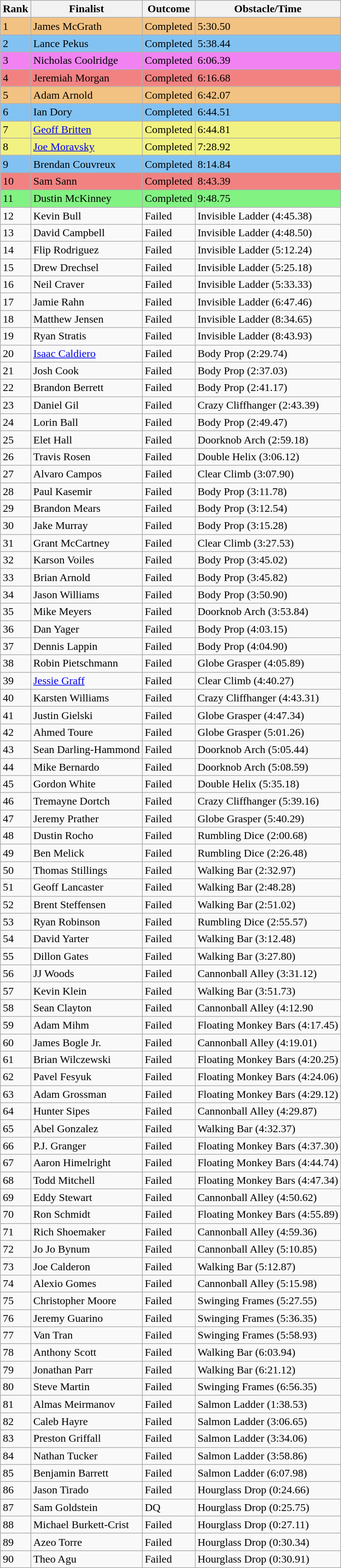<table class="wikitable">
<tr>
<th>Rank</th>
<th>Finalist</th>
<th>Outcome</th>
<th>Obstacle/Time</th>
</tr>
<tr style="background-color:#f2c282">
<td>1</td>
<td>James McGrath</td>
<td>Completed</td>
<td>5:30.50</td>
</tr>
<tr style="background-color:#82c2f2">
<td>2</td>
<td>Lance Pekus</td>
<td>Completed</td>
<td>5:38.44</td>
</tr>
<tr style="background-color:#f282f2">
<td>3</td>
<td>Nicholas Coolridge</td>
<td>Completed</td>
<td>6:06.39</td>
</tr>
<tr style="background-color:#f28282">
<td>4</td>
<td>Jeremiah Morgan</td>
<td>Completed</td>
<td>6:16.68</td>
</tr>
<tr style="background-color:#f2c282">
<td>5</td>
<td>Adam Arnold</td>
<td>Completed</td>
<td>6:42.07</td>
</tr>
<tr style="background-color:#82c2f2">
<td>6</td>
<td>Ian Dory</td>
<td>Completed</td>
<td>6:44.51</td>
</tr>
<tr style="background-color:#f2f282">
<td>7</td>
<td><a href='#'>Geoff Britten</a></td>
<td>Completed</td>
<td>6:44.81</td>
</tr>
<tr style="background-color:#f2f282">
<td>8</td>
<td><a href='#'>Joe Moravsky</a></td>
<td>Completed</td>
<td>7:28.92</td>
</tr>
<tr style="background-color:#82c2f2">
<td>9</td>
<td>Brendan Couvreux</td>
<td>Completed</td>
<td>8:14.84</td>
</tr>
<tr style="background-color:#f28282">
<td>10</td>
<td>Sam Sann</td>
<td>Completed</td>
<td>8:43.39</td>
</tr>
<tr style="background-color:#82f282">
<td>11</td>
<td>Dustin McKinney</td>
<td>Completed</td>
<td>9:48.75</td>
</tr>
<tr>
<td>12</td>
<td>Kevin Bull</td>
<td>Failed</td>
<td>Invisible Ladder (4:45.38)</td>
</tr>
<tr>
<td>13</td>
<td>David Campbell</td>
<td>Failed</td>
<td>Invisible Ladder (4:48.50)</td>
</tr>
<tr>
<td>14</td>
<td>Flip Rodriguez</td>
<td>Failed</td>
<td>Invisible Ladder (5:12.24)</td>
</tr>
<tr>
<td>15</td>
<td>Drew Drechsel</td>
<td>Failed</td>
<td>Invisible Ladder (5:25.18)</td>
</tr>
<tr>
<td>16</td>
<td>Neil Craver</td>
<td>Failed</td>
<td>Invisible Ladder (5:33.33)</td>
</tr>
<tr>
<td>17</td>
<td>Jamie Rahn</td>
<td>Failed</td>
<td>Invisible Ladder (6:47.46)</td>
</tr>
<tr>
<td>18</td>
<td>Matthew Jensen</td>
<td>Failed</td>
<td>Invisible Ladder (8:34.65)</td>
</tr>
<tr>
<td>19</td>
<td>Ryan Stratis</td>
<td>Failed</td>
<td>Invisible Ladder (8:43.93)</td>
</tr>
<tr>
<td>20</td>
<td><a href='#'>Isaac Caldiero</a></td>
<td>Failed</td>
<td>Body Prop (2:29.74)</td>
</tr>
<tr>
<td>21</td>
<td>Josh Cook</td>
<td>Failed</td>
<td>Body Prop (2:37.03)</td>
</tr>
<tr>
<td>22</td>
<td>Brandon Berrett</td>
<td>Failed</td>
<td>Body Prop (2:41.17)</td>
</tr>
<tr>
<td>23</td>
<td>Daniel Gil</td>
<td>Failed</td>
<td>Crazy Cliffhanger (2:43.39)</td>
</tr>
<tr>
<td>24</td>
<td>Lorin Ball</td>
<td>Failed</td>
<td>Body Prop (2:49.47)</td>
</tr>
<tr>
<td>25</td>
<td>Elet Hall</td>
<td>Failed</td>
<td>Doorknob Arch (2:59.18)</td>
</tr>
<tr>
<td>26</td>
<td>Travis Rosen</td>
<td>Failed</td>
<td>Double Helix (3:06.12)</td>
</tr>
<tr>
<td>27</td>
<td>Alvaro Campos</td>
<td>Failed</td>
<td>Clear Climb (3:07.90)</td>
</tr>
<tr>
<td>28</td>
<td>Paul Kasemir</td>
<td>Failed</td>
<td>Body Prop (3:11.78)</td>
</tr>
<tr>
<td>29</td>
<td>Brandon Mears</td>
<td>Failed</td>
<td>Body Prop (3:12.54)</td>
</tr>
<tr>
<td>30</td>
<td>Jake Murray</td>
<td>Failed</td>
<td>Body Prop (3:15.28)</td>
</tr>
<tr>
<td>31</td>
<td>Grant McCartney</td>
<td>Failed</td>
<td>Clear Climb (3:27.53)</td>
</tr>
<tr>
<td>32</td>
<td>Karson Voiles</td>
<td>Failed</td>
<td>Body Prop (3:45.02)</td>
</tr>
<tr>
<td>33</td>
<td>Brian Arnold</td>
<td>Failed</td>
<td>Body Prop (3:45.82)</td>
</tr>
<tr>
<td>34</td>
<td>Jason Williams</td>
<td>Failed</td>
<td>Body Prop (3:50.90)</td>
</tr>
<tr>
<td>35</td>
<td>Mike Meyers</td>
<td>Failed</td>
<td>Doorknob Arch (3:53.84)</td>
</tr>
<tr>
<td>36</td>
<td>Dan Yager</td>
<td>Failed</td>
<td>Body Prop (4:03.15)</td>
</tr>
<tr>
<td>37</td>
<td>Dennis Lappin</td>
<td>Failed</td>
<td>Body Prop (4:04.90)</td>
</tr>
<tr>
<td>38</td>
<td>Robin Pietschmann</td>
<td>Failed</td>
<td>Globe Grasper (4:05.89)</td>
</tr>
<tr>
<td>39</td>
<td><a href='#'>Jessie Graff</a></td>
<td>Failed</td>
<td>Clear Climb (4:40.27)</td>
</tr>
<tr>
<td>40</td>
<td>Karsten Williams</td>
<td>Failed</td>
<td>Crazy Cliffhanger (4:43.31)</td>
</tr>
<tr>
<td>41</td>
<td>Justin Gielski</td>
<td>Failed</td>
<td>Globe Grasper (4:47.34)</td>
</tr>
<tr>
<td>42</td>
<td>Ahmed Toure</td>
<td>Failed</td>
<td>Globe Grasper (5:01.26)</td>
</tr>
<tr>
<td>43</td>
<td>Sean Darling-Hammond</td>
<td>Failed</td>
<td>Doorknob Arch (5:05.44)</td>
</tr>
<tr>
<td>44</td>
<td>Mike Bernardo</td>
<td>Failed</td>
<td>Doorknob Arch (5:08.59)</td>
</tr>
<tr>
<td>45</td>
<td>Gordon White</td>
<td>Failed</td>
<td>Double Helix (5:35.18)</td>
</tr>
<tr>
<td>46</td>
<td>Tremayne Dortch</td>
<td>Failed</td>
<td>Crazy Cliffhanger (5:39.16)</td>
</tr>
<tr>
<td>47</td>
<td>Jeremy Prather</td>
<td>Failed</td>
<td>Globe Grasper (5:40.29)</td>
</tr>
<tr>
<td>48</td>
<td>Dustin Rocho</td>
<td>Failed</td>
<td>Rumbling Dice (2:00.68)</td>
</tr>
<tr>
<td>49</td>
<td>Ben Melick</td>
<td>Failed</td>
<td>Rumbling Dice (2:26.48)</td>
</tr>
<tr>
<td>50</td>
<td>Thomas Stillings</td>
<td>Failed</td>
<td>Walking Bar (2:32.97)</td>
</tr>
<tr>
<td>51</td>
<td>Geoff Lancaster</td>
<td>Failed</td>
<td>Walking Bar (2:48.28)</td>
</tr>
<tr>
<td>52</td>
<td>Brent Steffensen</td>
<td>Failed</td>
<td>Walking Bar (2:51.02)</td>
</tr>
<tr>
<td>53</td>
<td>Ryan Robinson</td>
<td>Failed</td>
<td>Rumbling Dice (2:55.57)</td>
</tr>
<tr>
<td>54</td>
<td>David Yarter</td>
<td>Failed</td>
<td>Walking Bar (3:12.48)</td>
</tr>
<tr>
<td>55</td>
<td>Dillon Gates</td>
<td>Failed</td>
<td>Walking Bar (3:27.80)</td>
</tr>
<tr>
<td>56</td>
<td>JJ Woods</td>
<td>Failed</td>
<td>Cannonball Alley (3:31.12)</td>
</tr>
<tr>
<td>57</td>
<td>Kevin Klein</td>
<td>Failed</td>
<td>Walking Bar (3:51.73)</td>
</tr>
<tr>
<td>58</td>
<td>Sean Clayton</td>
<td>Failed</td>
<td>Cannonball Alley (4:12.90</td>
</tr>
<tr>
<td>59</td>
<td>Adam Mihm</td>
<td>Failed</td>
<td>Floating Monkey Bars (4:17.45)</td>
</tr>
<tr>
<td>60</td>
<td>James Bogle Jr.</td>
<td>Failed</td>
<td>Cannonball Alley (4:19.01)</td>
</tr>
<tr>
<td>61</td>
<td>Brian Wilczewski</td>
<td>Failed</td>
<td>Floating Monkey Bars (4:20.25)</td>
</tr>
<tr>
<td>62</td>
<td>Pavel Fesyuk</td>
<td>Failed</td>
<td>Floating Monkey Bars (4:24.06)</td>
</tr>
<tr>
<td>63</td>
<td>Adam Grossman</td>
<td>Failed</td>
<td>Floating Monkey Bars (4:29.12)</td>
</tr>
<tr>
<td>64</td>
<td>Hunter Sipes</td>
<td>Failed</td>
<td>Cannonball Alley (4:29.87)</td>
</tr>
<tr>
<td>65</td>
<td>Abel Gonzalez</td>
<td>Failed</td>
<td>Walking Bar (4:32.37)</td>
</tr>
<tr>
<td>66</td>
<td>P.J. Granger</td>
<td>Failed</td>
<td>Floating Monkey Bars (4:37.30)</td>
</tr>
<tr>
<td>67</td>
<td>Aaron Himelright</td>
<td>Failed</td>
<td>Floating Monkey Bars (4:44.74)</td>
</tr>
<tr>
<td>68</td>
<td>Todd Mitchell</td>
<td>Failed</td>
<td>Floating Monkey Bars (4:47.34)</td>
</tr>
<tr>
<td>69</td>
<td>Eddy Stewart</td>
<td>Failed</td>
<td>Cannonball Alley (4:50.62)</td>
</tr>
<tr>
<td>70</td>
<td>Ron Schmidt</td>
<td>Failed</td>
<td>Floating Monkey Bars (4:55.89)</td>
</tr>
<tr>
<td>71</td>
<td>Rich Shoemaker</td>
<td>Failed</td>
<td>Cannonball Alley (4:59.36)</td>
</tr>
<tr>
<td>72</td>
<td>Jo Jo Bynum</td>
<td>Failed</td>
<td>Cannonball Alley (5:10.85)</td>
</tr>
<tr>
<td>73</td>
<td>Joe Calderon</td>
<td>Failed</td>
<td>Walking Bar (5:12.87)</td>
</tr>
<tr>
<td>74</td>
<td>Alexio Gomes</td>
<td>Failed</td>
<td>Cannonball Alley (5:15.98)</td>
</tr>
<tr>
<td>75</td>
<td>Christopher Moore</td>
<td>Failed</td>
<td>Swinging Frames (5:27.55)</td>
</tr>
<tr>
<td>76</td>
<td>Jeremy Guarino</td>
<td>Failed</td>
<td>Swinging Frames (5:36.35)</td>
</tr>
<tr>
<td>77</td>
<td>Van Tran</td>
<td>Failed</td>
<td>Swinging Frames (5:58.93)</td>
</tr>
<tr>
<td>78</td>
<td>Anthony Scott</td>
<td>Failed</td>
<td>Walking Bar (6:03.94)</td>
</tr>
<tr>
<td>79</td>
<td>Jonathan Parr</td>
<td>Failed</td>
<td>Walking Bar (6:21.12)</td>
</tr>
<tr>
<td>80</td>
<td>Steve Martin</td>
<td>Failed</td>
<td>Swinging Frames (6:56.35)</td>
</tr>
<tr>
<td>81</td>
<td>Almas Meirmanov</td>
<td>Failed</td>
<td>Salmon Ladder (1:38.53)</td>
</tr>
<tr>
<td>82</td>
<td>Caleb Hayre</td>
<td>Failed</td>
<td>Salmon Ladder (3:06.65)</td>
</tr>
<tr>
<td>83</td>
<td>Preston Griffall</td>
<td>Failed</td>
<td>Salmon Ladder (3:34.06)</td>
</tr>
<tr>
<td>84</td>
<td>Nathan Tucker</td>
<td>Failed</td>
<td>Salmon Ladder (3:58.86)</td>
</tr>
<tr>
<td>85</td>
<td>Benjamin Barrett</td>
<td>Failed</td>
<td>Salmon Ladder (6:07.98)</td>
</tr>
<tr>
<td>86</td>
<td>Jason Tirado</td>
<td>Failed</td>
<td>Hourglass Drop (0:24.66)</td>
</tr>
<tr>
<td>87</td>
<td>Sam Goldstein</td>
<td>DQ</td>
<td>Hourglass Drop (0:25.75)</td>
</tr>
<tr>
<td>88</td>
<td>Michael Burkett-Crist</td>
<td>Failed</td>
<td>Hourglass Drop (0:27.11)</td>
</tr>
<tr>
<td>89</td>
<td>Azeo Torre</td>
<td>Failed</td>
<td>Hourglass Drop (0:30.34)</td>
</tr>
<tr>
<td>90</td>
<td>Theo Agu</td>
<td>Failed</td>
<td>Hourglass Drop (0:30.91)</td>
</tr>
</table>
